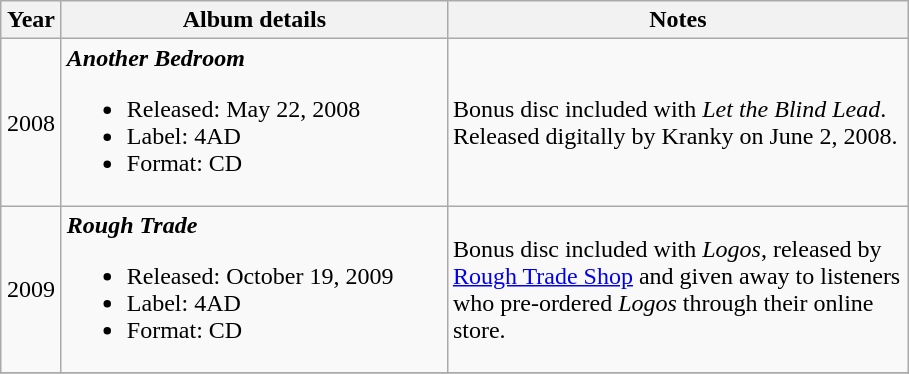<table class="wikitable">
<tr>
<th width="33">Year</th>
<th width="250">Album details</th>
<th width="300">Notes</th>
</tr>
<tr>
<td align="center">2008</td>
<td><strong><em>Another Bedroom</em></strong><br><ul><li>Released: May 22, 2008</li><li>Label: 4AD</li><li>Format: CD</li></ul></td>
<td>Bonus disc included with <em>Let the Blind Lead</em>.  Released digitally by Kranky on June 2, 2008.</td>
</tr>
<tr>
<td align="center">2009</td>
<td><strong><em>Rough Trade</em></strong><br><ul><li>Released: October 19, 2009</li><li>Label: 4AD</li><li>Format: CD</li></ul></td>
<td>Bonus disc included with <em>Logos</em>, released by <a href='#'>Rough Trade Shop</a> and given away to listeners who pre-ordered <em>Logos</em> through their online store.</td>
</tr>
<tr>
</tr>
</table>
